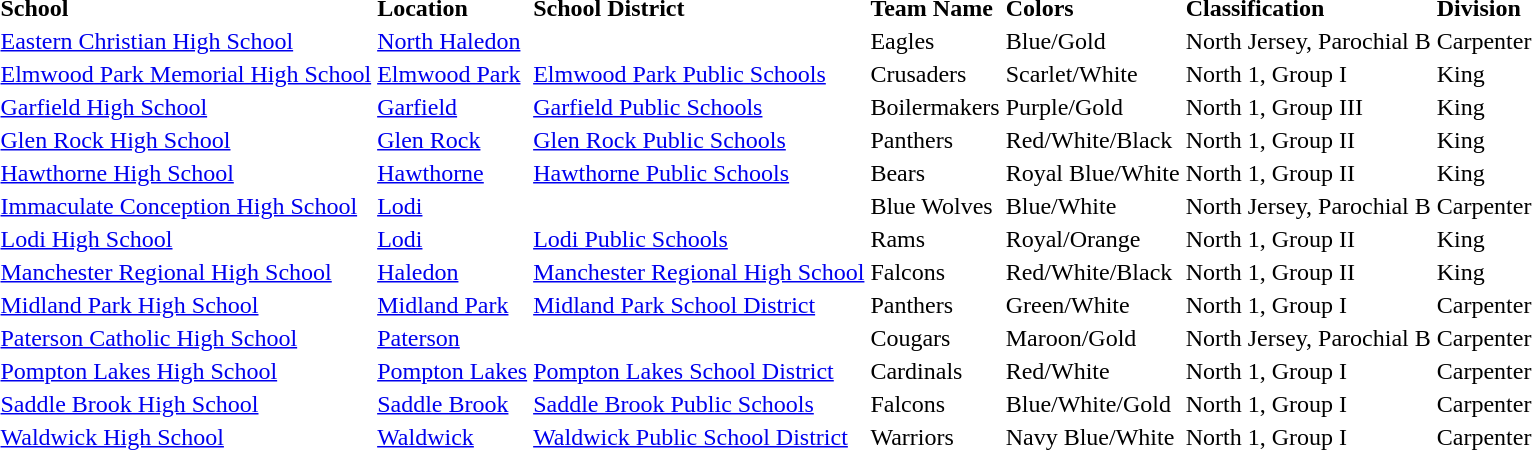<table>
<tr>
<td><strong>School</strong></td>
<td><strong>Location</strong></td>
<td><strong>School District</strong></td>
<td><strong>Team Name</strong></td>
<td><strong>Colors</strong></td>
<td><strong>Classification</strong></td>
<td><strong>Division</strong></td>
</tr>
<tr>
<td><a href='#'>Eastern Christian High School</a></td>
<td><a href='#'>North Haledon</a></td>
<td></td>
<td>Eagles</td>
<td>Blue/Gold</td>
<td>North Jersey, Parochial B</td>
<td>Carpenter</td>
</tr>
<tr>
<td><a href='#'>Elmwood Park Memorial High School</a></td>
<td><a href='#'>Elmwood Park</a></td>
<td><a href='#'>Elmwood Park Public Schools</a></td>
<td>Crusaders</td>
<td>Scarlet/White</td>
<td>North 1, Group I</td>
<td>King</td>
</tr>
<tr>
<td><a href='#'>Garfield High School</a></td>
<td><a href='#'>Garfield</a></td>
<td><a href='#'>Garfield Public Schools</a></td>
<td>Boilermakers</td>
<td>Purple/Gold</td>
<td>North 1, Group III</td>
<td>King</td>
</tr>
<tr>
<td><a href='#'>Glen Rock High School</a></td>
<td><a href='#'>Glen Rock</a></td>
<td><a href='#'>Glen Rock Public Schools</a></td>
<td>Panthers</td>
<td>Red/White/Black</td>
<td>North 1, Group II</td>
<td>King</td>
</tr>
<tr>
<td><a href='#'>Hawthorne High School</a></td>
<td><a href='#'>Hawthorne</a></td>
<td><a href='#'>Hawthorne Public Schools</a></td>
<td>Bears</td>
<td>Royal Blue/White</td>
<td>North 1, Group II</td>
<td>King</td>
</tr>
<tr>
<td><a href='#'>Immaculate Conception High School</a></td>
<td><a href='#'>Lodi</a></td>
<td></td>
<td>Blue Wolves</td>
<td>Blue/White</td>
<td>North Jersey, Parochial B</td>
<td>Carpenter</td>
</tr>
<tr>
<td><a href='#'>Lodi High School</a></td>
<td><a href='#'>Lodi</a></td>
<td><a href='#'>Lodi Public Schools</a></td>
<td>Rams</td>
<td>Royal/Orange</td>
<td>North 1, Group II</td>
<td>King</td>
</tr>
<tr>
<td><a href='#'>Manchester Regional High School</a></td>
<td><a href='#'>Haledon</a></td>
<td><a href='#'>Manchester Regional High School</a></td>
<td>Falcons</td>
<td>Red/White/Black</td>
<td>North 1, Group II</td>
<td>King</td>
</tr>
<tr>
<td><a href='#'>Midland Park High School</a></td>
<td><a href='#'>Midland Park</a></td>
<td><a href='#'>Midland Park School District</a></td>
<td>Panthers</td>
<td>Green/White</td>
<td>North 1, Group I</td>
<td>Carpenter</td>
</tr>
<tr>
<td><a href='#'>Paterson Catholic High School</a></td>
<td><a href='#'>Paterson</a></td>
<td></td>
<td>Cougars</td>
<td>Maroon/Gold</td>
<td>North Jersey, Parochial B</td>
<td>Carpenter</td>
</tr>
<tr>
<td><a href='#'>Pompton Lakes High School</a></td>
<td><a href='#'>Pompton Lakes</a></td>
<td><a href='#'>Pompton Lakes School District</a></td>
<td>Cardinals</td>
<td>Red/White</td>
<td>North 1, Group I</td>
<td>Carpenter</td>
</tr>
<tr>
<td><a href='#'>Saddle Brook High School</a></td>
<td><a href='#'>Saddle Brook</a></td>
<td><a href='#'>Saddle Brook Public Schools</a></td>
<td>Falcons</td>
<td>Blue/White/Gold</td>
<td>North 1, Group I</td>
<td>Carpenter</td>
</tr>
<tr>
<td><a href='#'>Waldwick High School</a></td>
<td><a href='#'>Waldwick</a></td>
<td><a href='#'>Waldwick Public School District</a></td>
<td>Warriors</td>
<td>Navy Blue/White</td>
<td>North 1, Group I</td>
<td>Carpenter</td>
</tr>
<tr>
</tr>
</table>
